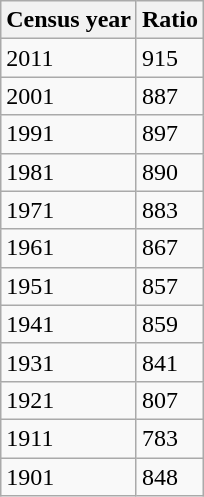<table class="wikitable sortable">
<tr>
<th>Census year</th>
<th>Ratio</th>
</tr>
<tr>
<td>2011</td>
<td>915</td>
</tr>
<tr>
<td>2001</td>
<td>887</td>
</tr>
<tr>
<td>1991</td>
<td>897</td>
</tr>
<tr>
<td>1981</td>
<td>890</td>
</tr>
<tr>
<td>1971</td>
<td>883</td>
</tr>
<tr>
<td>1961</td>
<td>867</td>
</tr>
<tr>
<td>1951</td>
<td>857</td>
</tr>
<tr>
<td>1941</td>
<td>859</td>
</tr>
<tr>
<td>1931</td>
<td>841</td>
</tr>
<tr>
<td>1921</td>
<td>807</td>
</tr>
<tr>
<td>1911</td>
<td>783</td>
</tr>
<tr>
<td>1901</td>
<td>848</td>
</tr>
</table>
